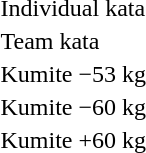<table>
<tr>
<td>Individual kata</td>
<td></td>
<td></td>
<td></td>
</tr>
<tr>
<td>Team kata</td>
<td></td>
<td></td>
<td></td>
</tr>
<tr>
<td rowspan=2>Kumite −53 kg</td>
<td rowspan=2></td>
<td rowspan=2></td>
<td></td>
</tr>
<tr>
<td></td>
</tr>
<tr>
<td rowspan=2>Kumite −60 kg</td>
<td rowspan=2></td>
<td rowspan=2></td>
<td></td>
</tr>
<tr>
<td></td>
</tr>
<tr>
<td rowspan=2>Kumite +60 kg</td>
<td rowspan=2></td>
<td rowspan=2></td>
<td></td>
</tr>
<tr>
<td></td>
</tr>
</table>
